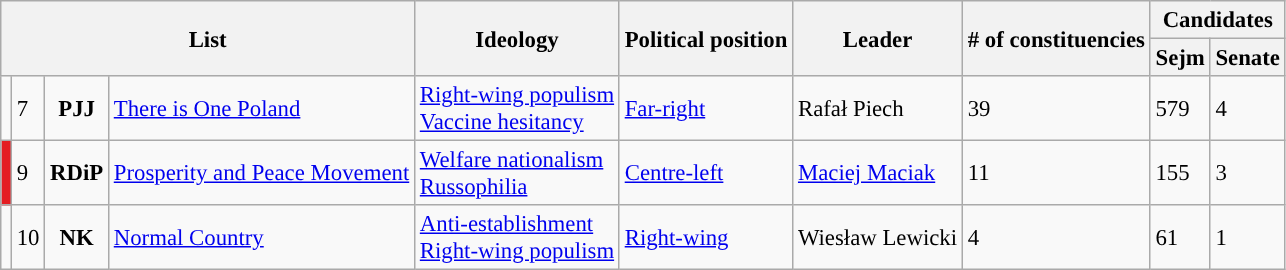<table class=wikitable style="font-size:95%;">
<tr>
<th colspan="4" rowspan="2">List</th>
<th rowspan="2">Ideology</th>
<th rowspan="2">Political position</th>
<th rowspan="2">Leader</th>
<th rowspan="2"># of constituencies</th>
<th colspan="2">Candidates</th>
</tr>
<tr>
<th>Sejm</th>
<th>Senate</th>
</tr>
<tr>
<td style="background:"></td>
<td>7</td>
<td style="text-align:center;"><strong>PJJ</strong></td>
<td><a href='#'>There is One Poland</a><br></td>
<td><a href='#'>Right-wing populism</a><br><a href='#'>Vaccine hesitancy</a></td>
<td><a href='#'>Far-right</a></td>
<td>Rafał Piech</td>
<td>39</td>
<td>579</td>
<td>4</td>
</tr>
<tr>
<td style="background:#e41d22;"></td>
<td>9</td>
<td style="text-align:center;"><strong>RDiP</strong></td>
<td><a href='#'>Prosperity and Peace Movement</a><br></td>
<td><a href='#'>Welfare nationalism</a><br><a href='#'>Russophilia</a></td>
<td><a href='#'>Centre-left</a></td>
<td><a href='#'>Maciej Maciak</a></td>
<td>11</td>
<td>155</td>
<td>3</td>
</tr>
<tr>
<td style="background:"></td>
<td>10</td>
<td style="text-align:center;"><strong>NK</strong></td>
<td><a href='#'>Normal Country</a><br></td>
<td><a href='#'>Anti-establishment</a><br><a href='#'>Right-wing populism</a></td>
<td><a href='#'>Right-wing</a></td>
<td>Wiesław Lewicki</td>
<td>4</td>
<td>61</td>
<td>1</td>
</tr>
</table>
